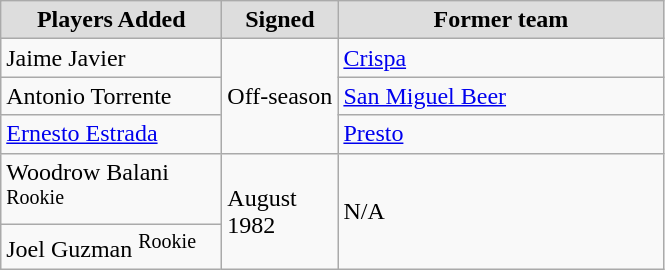<table class="wikitable sortable sortable">
<tr align="center" bgcolor="#dddddd">
<td style="width:140px"><strong>Players Added</strong></td>
<td style="width:70px"><strong>Signed</strong></td>
<td style="width:210px"><strong>Former team</strong></td>
</tr>
<tr>
<td>Jaime Javier</td>
<td rowspan="3">Off-season</td>
<td><a href='#'>Crispa</a></td>
</tr>
<tr>
<td>Antonio Torrente</td>
<td><a href='#'>San Miguel Beer</a></td>
</tr>
<tr>
<td><a href='#'>Ernesto Estrada</a></td>
<td><a href='#'>Presto</a></td>
</tr>
<tr>
<td>Woodrow Balani <sup>Rookie</sup></td>
<td rowspan="2">August 1982</td>
<td rowspan="2">N/A</td>
</tr>
<tr>
<td>Joel Guzman <sup>Rookie</sup></td>
</tr>
</table>
